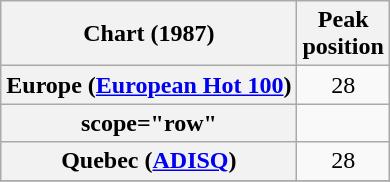<table class="wikitable sortable plainrowheaders">
<tr>
<th>Chart (1987)</th>
<th align="center">Peak<br>position</th>
</tr>
<tr>
<th scope="row">Europe (<a href='#'>European Hot 100</a>)</th>
<td align="center">28</td>
</tr>
<tr>
<th>scope="row"</th>
</tr>
<tr>
<th scope="row">Quebec (<a href='#'>ADISQ</a>)</th>
<td align="center">28</td>
</tr>
<tr>
</tr>
</table>
